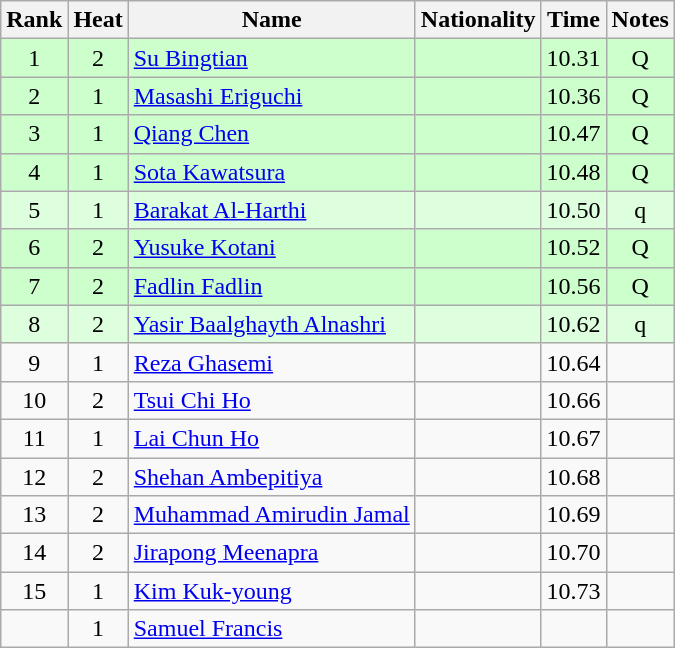<table class="wikitable sortable" style="text-align:center">
<tr>
<th>Rank</th>
<th>Heat</th>
<th>Name</th>
<th>Nationality</th>
<th>Time</th>
<th>Notes</th>
</tr>
<tr bgcolor=ccffcc>
<td>1</td>
<td>2</td>
<td align="left"><a href='#'>Su Bingtian</a></td>
<td align=left></td>
<td>10.31</td>
<td>Q</td>
</tr>
<tr bgcolor=ccffcc>
<td>2</td>
<td>1</td>
<td align="left"><a href='#'>Masashi Eriguchi</a></td>
<td align=left></td>
<td>10.36</td>
<td>Q</td>
</tr>
<tr bgcolor=ccffcc>
<td>3</td>
<td>1</td>
<td align="left"><a href='#'>Qiang Chen</a></td>
<td align=left></td>
<td>10.47</td>
<td>Q</td>
</tr>
<tr bgcolor=ccffcc>
<td>4</td>
<td>1</td>
<td align="left"><a href='#'>Sota Kawatsura</a></td>
<td align=left></td>
<td>10.48</td>
<td>Q</td>
</tr>
<tr bgcolor=ddffdd>
<td>5</td>
<td>1</td>
<td align="left"><a href='#'>Barakat Al-Harthi</a></td>
<td align=left></td>
<td>10.50</td>
<td>q</td>
</tr>
<tr bgcolor=ccffcc>
<td>6</td>
<td>2</td>
<td align="left"><a href='#'>Yusuke Kotani</a></td>
<td align=left></td>
<td>10.52</td>
<td>Q</td>
</tr>
<tr bgcolor=ccffcc>
<td>7</td>
<td>2</td>
<td align="left"><a href='#'>Fadlin Fadlin</a></td>
<td align=left></td>
<td>10.56</td>
<td>Q</td>
</tr>
<tr bgcolor=ddffdd>
<td>8</td>
<td>2</td>
<td align="left"><a href='#'>Yasir Baalghayth Alnashri</a></td>
<td align=left></td>
<td>10.62</td>
<td>q</td>
</tr>
<tr>
<td>9</td>
<td>1</td>
<td align="left"><a href='#'>Reza Ghasemi</a></td>
<td align=left></td>
<td>10.64</td>
<td></td>
</tr>
<tr>
<td>10</td>
<td>2</td>
<td align="left"><a href='#'>Tsui Chi Ho</a></td>
<td align=left></td>
<td>10.66</td>
<td></td>
</tr>
<tr>
<td>11</td>
<td>1</td>
<td align="left"><a href='#'>Lai Chun Ho</a></td>
<td align=left></td>
<td>10.67</td>
<td></td>
</tr>
<tr>
<td>12</td>
<td>2</td>
<td align="left"><a href='#'>Shehan Ambepitiya</a></td>
<td align=left></td>
<td>10.68</td>
<td></td>
</tr>
<tr>
<td>13</td>
<td>2</td>
<td align="left"><a href='#'>Muhammad Amirudin Jamal</a></td>
<td align=left></td>
<td>10.69</td>
<td></td>
</tr>
<tr>
<td>14</td>
<td>2</td>
<td align="left"><a href='#'>Jirapong Meenapra</a></td>
<td align=left></td>
<td>10.70</td>
<td></td>
</tr>
<tr>
<td>15</td>
<td>1</td>
<td align="left"><a href='#'>Kim Kuk-young</a></td>
<td align=left></td>
<td>10.73</td>
<td></td>
</tr>
<tr>
<td></td>
<td>1</td>
<td align="left"><a href='#'>Samuel Francis</a></td>
<td align=left></td>
<td></td>
<td></td>
</tr>
</table>
